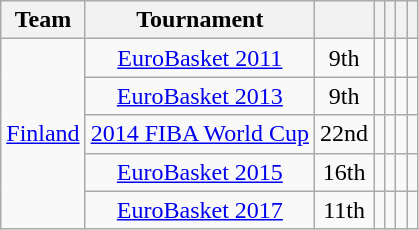<table class="wikitable" style=" text-align:center;">
<tr>
<th>Team</th>
<th>Tournament</th>
<th></th>
<th></th>
<th></th>
<th></th>
<th></th>
</tr>
<tr>
<td rowspan=5><a href='#'>Finland</a></td>
<td><a href='#'>EuroBasket 2011</a></td>
<td>9th</td>
<td></td>
<td></td>
<td></td>
<td></td>
</tr>
<tr>
<td><a href='#'>EuroBasket 2013</a></td>
<td>9th</td>
<td></td>
<td></td>
<td></td>
<td></td>
</tr>
<tr>
<td><a href='#'>2014 FIBA World Cup</a></td>
<td>22nd</td>
<td></td>
<td></td>
<td></td>
<td></td>
</tr>
<tr>
<td><a href='#'>EuroBasket 2015</a></td>
<td>16th</td>
<td></td>
<td></td>
<td></td>
<td></td>
</tr>
<tr>
<td><a href='#'>EuroBasket 2017</a></td>
<td>11th</td>
<td></td>
<td></td>
<td></td>
<td></td>
</tr>
</table>
